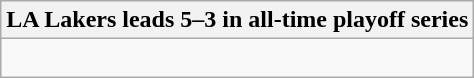<table class="wikitable collapsible collapsed">
<tr>
<th>LA Lakers leads 5–3 in all-time playoff series</th>
</tr>
<tr>
<td><br>






</td>
</tr>
</table>
